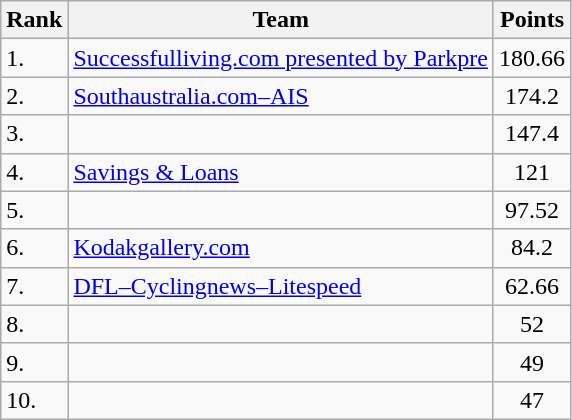<table class="wikitable sortable">
<tr>
<th>Rank</th>
<th>Team</th>
<th>Points</th>
</tr>
<tr>
<td>1.</td>
<td><a href='#'>Successfulliving.com presented by Parkpre</a></td>
<td align=center>180.66</td>
</tr>
<tr>
<td>2.</td>
<td><a href='#'>Southaustralia.com–AIS</a></td>
<td align=center>174.2</td>
</tr>
<tr>
<td>3.</td>
<td></td>
<td align=center>147.4</td>
</tr>
<tr>
<td>4.</td>
<td><a href='#'>Savings & Loans</a></td>
<td align=center>121</td>
</tr>
<tr>
<td>5.</td>
<td></td>
<td align=center>97.52</td>
</tr>
<tr>
<td>6.</td>
<td><a href='#'>Kodakgallery.com</a></td>
<td align=center>84.2</td>
</tr>
<tr>
<td>7.</td>
<td><a href='#'>DFL–Cyclingnews–Litespeed</a></td>
<td align=center>62.66</td>
</tr>
<tr>
<td>8.</td>
<td></td>
<td align=center>52</td>
</tr>
<tr>
<td>9.</td>
<td></td>
<td align=center>49</td>
</tr>
<tr>
<td>10.</td>
<td></td>
<td align=center>47</td>
</tr>
</table>
